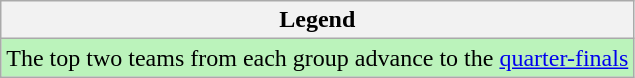<table class="wikitable">
<tr>
<th>Legend</th>
</tr>
<tr bgcolor=#BBF3BB>
<td>The top two teams from each group advance to the <a href='#'>quarter-finals</a></td>
</tr>
</table>
